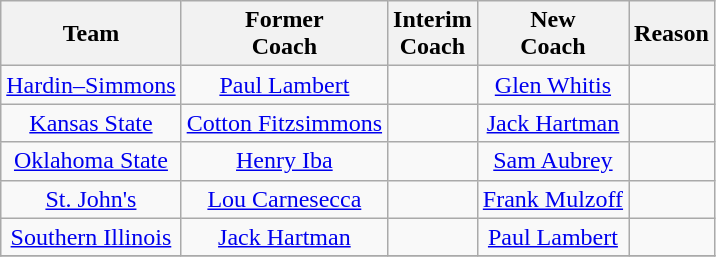<table class="wikitable" style="text-align:center;">
<tr>
<th>Team</th>
<th>Former<br>Coach</th>
<th>Interim<br>Coach</th>
<th>New<br>Coach</th>
<th>Reason</th>
</tr>
<tr>
<td><a href='#'>Hardin–Simmons</a></td>
<td><a href='#'>Paul Lambert</a></td>
<td></td>
<td><a href='#'>Glen Whitis</a></td>
<td></td>
</tr>
<tr>
<td><a href='#'>Kansas State</a></td>
<td><a href='#'>Cotton Fitzsimmons</a></td>
<td></td>
<td><a href='#'>Jack Hartman</a></td>
<td></td>
</tr>
<tr>
<td><a href='#'>Oklahoma State</a></td>
<td><a href='#'>Henry Iba</a></td>
<td></td>
<td><a href='#'>Sam Aubrey</a></td>
<td></td>
</tr>
<tr>
<td><a href='#'>St. John's</a></td>
<td><a href='#'>Lou Carnesecca</a></td>
<td></td>
<td><a href='#'>Frank Mulzoff</a></td>
<td></td>
</tr>
<tr>
<td><a href='#'>Southern Illinois</a></td>
<td><a href='#'>Jack Hartman</a></td>
<td></td>
<td><a href='#'>Paul Lambert</a></td>
<td></td>
</tr>
<tr>
</tr>
</table>
